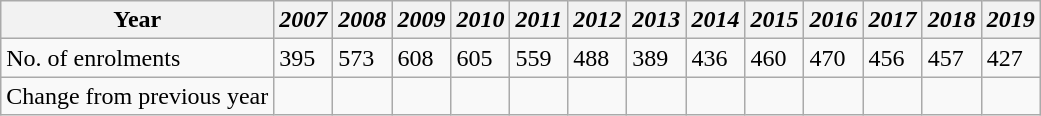<table class="wikitable">
<tr>
<th>Year</th>
<th><em>2007</em></th>
<th><em>2008</em></th>
<th><em>2009</em></th>
<th><em>2010</em></th>
<th><em>2011</em></th>
<th><em>2012</em></th>
<th><em>2013</em></th>
<th><em>2014</em></th>
<th><em>2015</em></th>
<th><em>2016</em></th>
<th><em>2017</em></th>
<th><em>2018</em></th>
<th><em>2019</em></th>
</tr>
<tr>
<td>No. of enrolments</td>
<td>395</td>
<td>573</td>
<td>608</td>
<td>605</td>
<td>559</td>
<td>488</td>
<td>389</td>
<td>436</td>
<td>460</td>
<td>470</td>
<td>456</td>
<td>457</td>
<td>427</td>
</tr>
<tr>
<td>Change from previous year</td>
<td></td>
<td></td>
<td></td>
<td></td>
<td></td>
<td></td>
<td></td>
<td></td>
<td></td>
<td></td>
<td></td>
<td></td>
<td></td>
</tr>
</table>
